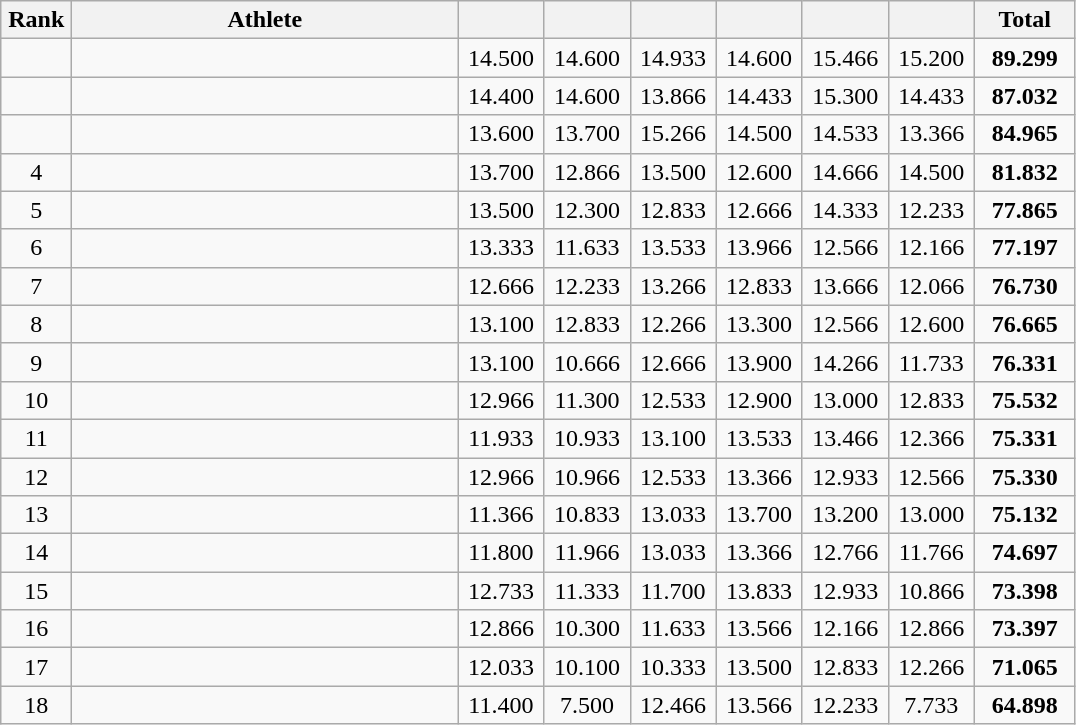<table class=wikitable style="text-align:center">
<tr>
<th width=40>Rank</th>
<th width=250>Athlete</th>
<th width=50></th>
<th width=50></th>
<th width=50></th>
<th width=50></th>
<th width=50></th>
<th width=50></th>
<th width=60>Total</th>
</tr>
<tr>
<td></td>
<td align="left"></td>
<td>14.500</td>
<td>14.600</td>
<td>14.933</td>
<td>14.600</td>
<td>15.466</td>
<td>15.200</td>
<td><strong>89.299</strong></td>
</tr>
<tr>
<td></td>
<td align="left"></td>
<td>14.400</td>
<td>14.600</td>
<td>13.866</td>
<td>14.433</td>
<td>15.300</td>
<td>14.433</td>
<td><strong>87.032</strong></td>
</tr>
<tr>
<td></td>
<td align="left"></td>
<td>13.600</td>
<td>13.700</td>
<td>15.266</td>
<td>14.500</td>
<td>14.533</td>
<td>13.366</td>
<td><strong>84.965</strong></td>
</tr>
<tr>
<td>4</td>
<td align="left"></td>
<td>13.700</td>
<td>12.866</td>
<td>13.500</td>
<td>12.600</td>
<td>14.666</td>
<td>14.500</td>
<td><strong>81.832</strong></td>
</tr>
<tr>
<td>5</td>
<td align="left"></td>
<td>13.500</td>
<td>12.300</td>
<td>12.833</td>
<td>12.666</td>
<td>14.333</td>
<td>12.233</td>
<td><strong>77.865</strong></td>
</tr>
<tr>
<td>6</td>
<td align="left"></td>
<td>13.333</td>
<td>11.633</td>
<td>13.533</td>
<td>13.966</td>
<td>12.566</td>
<td>12.166</td>
<td><strong>77.197</strong></td>
</tr>
<tr>
<td>7</td>
<td align="left"></td>
<td>12.666</td>
<td>12.233</td>
<td>13.266</td>
<td>12.833</td>
<td>13.666</td>
<td>12.066</td>
<td><strong>76.730</strong></td>
</tr>
<tr>
<td>8</td>
<td align="left"></td>
<td>13.100</td>
<td>12.833</td>
<td>12.266</td>
<td>13.300</td>
<td>12.566</td>
<td>12.600</td>
<td><strong>76.665</strong></td>
</tr>
<tr>
<td>9</td>
<td align="left"></td>
<td>13.100</td>
<td>10.666</td>
<td>12.666</td>
<td>13.900</td>
<td>14.266</td>
<td>11.733</td>
<td><strong>76.331</strong></td>
</tr>
<tr>
<td>10</td>
<td align="left"></td>
<td>12.966</td>
<td>11.300</td>
<td>12.533</td>
<td>12.900</td>
<td>13.000</td>
<td>12.833</td>
<td><strong>75.532</strong></td>
</tr>
<tr>
<td>11</td>
<td align="left"></td>
<td>11.933</td>
<td>10.933</td>
<td>13.100</td>
<td>13.533</td>
<td>13.466</td>
<td>12.366</td>
<td><strong>75.331</strong></td>
</tr>
<tr>
<td>12</td>
<td align="left"></td>
<td>12.966</td>
<td>10.966</td>
<td>12.533</td>
<td>13.366</td>
<td>12.933</td>
<td>12.566</td>
<td><strong>75.330</strong></td>
</tr>
<tr>
<td>13</td>
<td align="left"></td>
<td>11.366</td>
<td>10.833</td>
<td>13.033</td>
<td>13.700</td>
<td>13.200</td>
<td>13.000</td>
<td><strong>75.132</strong></td>
</tr>
<tr>
<td>14</td>
<td align="left"></td>
<td>11.800</td>
<td>11.966</td>
<td>13.033</td>
<td>13.366</td>
<td>12.766</td>
<td>11.766</td>
<td><strong>74.697</strong></td>
</tr>
<tr>
<td>15</td>
<td align="left"></td>
<td>12.733</td>
<td>11.333</td>
<td>11.700</td>
<td>13.833</td>
<td>12.933</td>
<td>10.866</td>
<td><strong>73.398</strong></td>
</tr>
<tr>
<td>16</td>
<td align="left"></td>
<td>12.866</td>
<td>10.300</td>
<td>11.633</td>
<td>13.566</td>
<td>12.166</td>
<td>12.866</td>
<td><strong>73.397</strong></td>
</tr>
<tr>
<td>17</td>
<td align="left"></td>
<td>12.033</td>
<td>10.100</td>
<td>10.333</td>
<td>13.500</td>
<td>12.833</td>
<td>12.266</td>
<td><strong>71.065</strong></td>
</tr>
<tr>
<td>18</td>
<td align="left"></td>
<td>11.400</td>
<td>7.500</td>
<td>12.466</td>
<td>13.566</td>
<td>12.233</td>
<td>7.733</td>
<td><strong>64.898</strong></td>
</tr>
</table>
